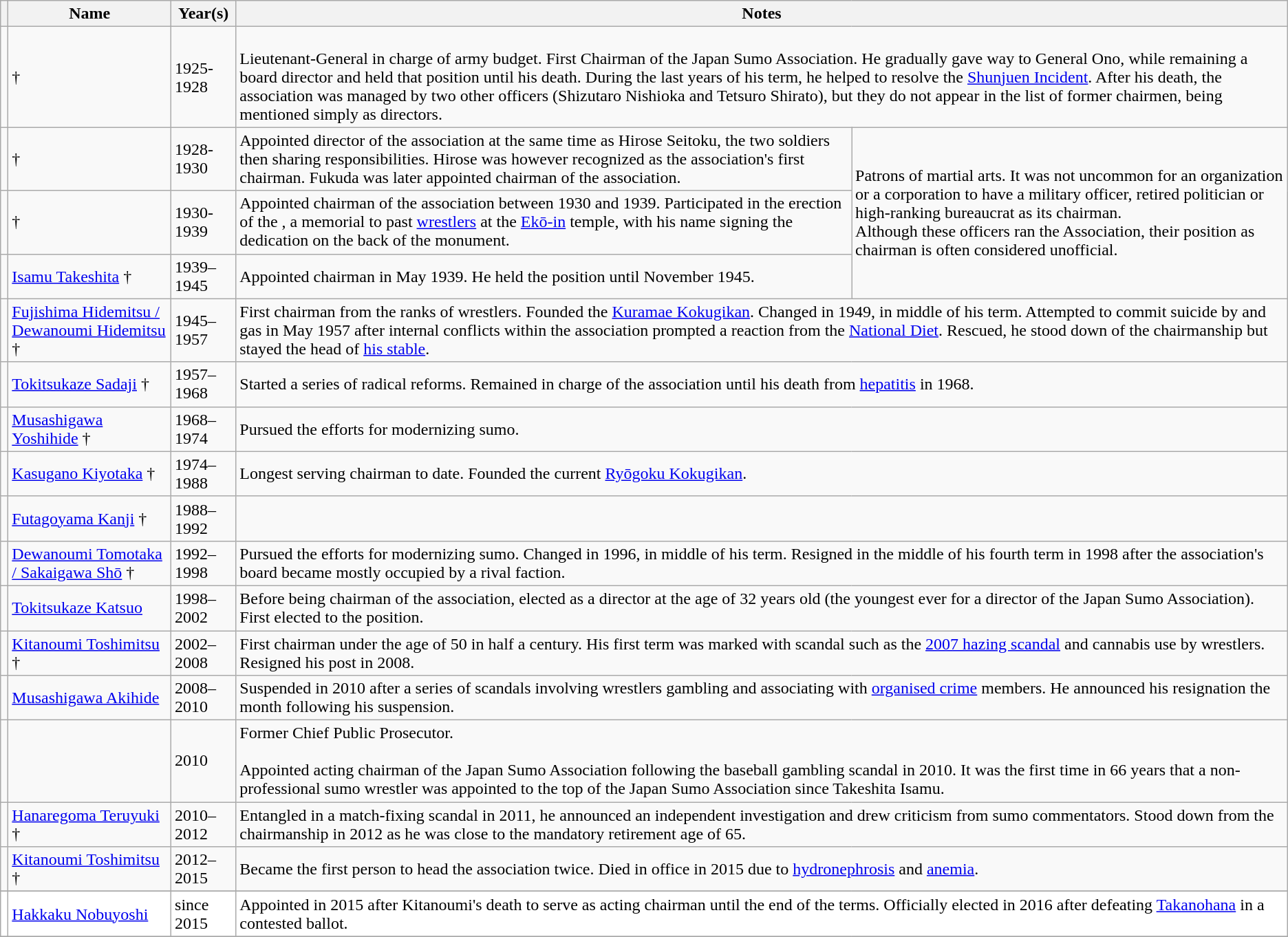<table class="wikitable">
<tr>
<th></th>
<th>Name</th>
<th>Year(s)</th>
<th colspan="2">Notes</th>
</tr>
<tr>
<td></td>
<td> †</td>
<td>1925-1928</td>
<td colspan="2"><br>Lieutenant-General in charge of army budget. First Chairman of the Japan Sumo Association. He gradually gave way to General Ono, while remaining a board director and held that position until his death. During the last years of his term, he helped to resolve the <a href='#'>Shunjuen Incident</a>. After his death, the association was managed by two other officers (Shizutaro Nishioka and Tetsuro Shirato), but they do not appear in the list of former chairmen, being mentioned simply as directors.</td>
</tr>
<tr>
<td></td>
<td> † <br> </td>
<td>1928-1930</td>
<td>Appointed director of the association at the same time as Hirose Seitoku, the two soldiers then sharing responsibilities. Hirose was however recognized as the association's first chairman. Fukuda was later appointed chairman of the association.</td>
<td rowspan="3">Patrons of martial arts. It was not uncommon for an organization or a corporation to have a military officer, retired politician or high-ranking bureaucrat as its chairman.<br>Although these officers ran the Association, their position as chairman is often considered unofficial.</td>
</tr>
<tr>
<td></td>
<td> † <br> </td>
<td>1930-1939</td>
<td>Appointed chairman of the association between 1930 and 1939. Participated in the erection of the , a memorial to past <a href='#'>wrestlers</a> at the <a href='#'>Ekō-in</a> temple, with his name signing the dedication on the back of the monument.</td>
</tr>
<tr>
<td></td>
<td><a href='#'>Isamu Takeshita</a> † <br> </td>
<td>1939–1945</td>
<td>Appointed chairman in May 1939. He held the position until November 1945.</td>
</tr>
<tr>
<td></td>
<td><a href='#'>Fujishima Hidemitsu / Dewanoumi Hidemitsu</a> †</td>
<td>1945–1957</td>
<td colspan="2">First chairman from the ranks of wrestlers. Founded the <a href='#'>Kuramae Kokugikan</a>. Changed  in 1949, in middle of his term. Attempted to commit suicide by  and gas in May 1957 after internal conflicts within the association prompted a reaction from the <a href='#'>National Diet</a>. Rescued, he stood down of the chairmanship but stayed the head of <a href='#'>his stable</a>.</td>
</tr>
<tr>
<td></td>
<td><a href='#'>Tokitsukaze Sadaji</a> †</td>
<td>1957–1968</td>
<td colspan="2">Started a series of radical reforms. Remained in charge of the association until his death from <a href='#'>hepatitis</a> in 1968.</td>
</tr>
<tr>
<td></td>
<td><a href='#'>Musashigawa Yoshihide</a> †</td>
<td>1968–1974</td>
<td colspan="2">Pursued the efforts for modernizing sumo.</td>
</tr>
<tr>
<td></td>
<td><a href='#'>Kasugano Kiyotaka</a> †</td>
<td>1974–1988</td>
<td colspan="2">Longest serving chairman to date. Founded the current <a href='#'>Ryōgoku Kokugikan</a>.</td>
</tr>
<tr>
<td></td>
<td><a href='#'>Futagoyama Kanji</a> †</td>
<td>1988–1992</td>
<td colspan="2"></td>
</tr>
<tr>
<td></td>
<td><a href='#'>Dewanoumi Tomotaka / Sakaigawa Shō</a> †</td>
<td>1992–1998</td>
<td colspan="2">Pursued the efforts for modernizing sumo. Changed  in 1996, in middle of his term. Resigned in the middle of his fourth term in 1998 after the association's board became mostly occupied by a rival faction.</td>
</tr>
<tr>
<td></td>
<td><a href='#'>Tokitsukaze Katsuo</a></td>
<td>1998–2002</td>
<td colspan="2">Before being chairman of the association, elected as a director at the age of 32 years old (the youngest ever for a director of the Japan Sumo Association). First  elected to the position.</td>
</tr>
<tr>
<td></td>
<td><a href='#'>Kitanoumi Toshimitsu</a> †</td>
<td>2002–2008</td>
<td colspan="2">First chairman under the age of 50 in half a century. His first term was marked with scandal such as the <a href='#'>2007 hazing scandal</a> and cannabis use by wrestlers. Resigned his post in 2008.</td>
</tr>
<tr>
<td></td>
<td><a href='#'>Musashigawa Akihide</a></td>
<td>2008–2010</td>
<td colspan="2">Suspended in 2010 after a series of scandals involving wrestlers gambling and associating with <a href='#'>organised crime</a> members. He announced his resignation the month following his suspension.</td>
</tr>
<tr>
<td></td>
<td> <br> </td>
<td>2010</td>
<td colspan="2">Former Chief Public Prosecutor.<br><br>Appointed acting chairman of the Japan Sumo Association following the baseball gambling scandal in 2010. It was the first time in 66 years that a non-professional sumo wrestler was appointed to the top of the Japan Sumo Association since Takeshita Isamu.</td>
</tr>
<tr>
<td></td>
<td><a href='#'>Hanaregoma Teruyuki</a> †</td>
<td>2010–2012</td>
<td colspan="2">Entangled in a match-fixing scandal in 2011, he announced an independent investigation and drew criticism from sumo commentators. Stood down from the chairmanship in 2012 as he was close to the mandatory retirement age of 65.</td>
</tr>
<tr>
<td></td>
<td><a href='#'>Kitanoumi Toshimitsu</a> †</td>
<td>2012–2015</td>
<td colspan="2">Became the first person to head the association twice. Died in office in 2015 due to <a href='#'>hydronephrosis</a> and <a href='#'>anemia</a>.</td>
</tr>
<tr>
</tr>
<tr style="background-color:#FFFFFF">
<td></td>
<td><a href='#'>Hakkaku Nobuyoshi</a> <br> </td>
<td>since 2015</td>
<td colspan="2">Appointed in 2015 after Kitanoumi's death to serve as acting chairman until the end of the terms. Officially elected in 2016 after defeating <a href='#'>Takanohana</a> in a contested ballot.</td>
</tr>
<tr>
</tr>
</table>
